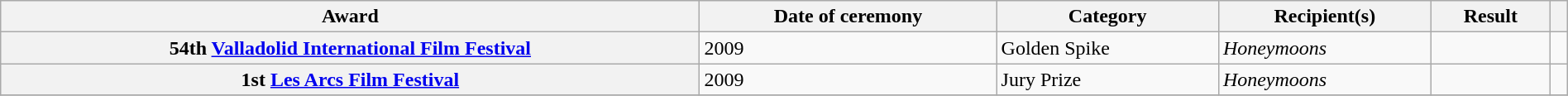<table class="wikitable sortable plainrowheaders" style="width: 100%;">
<tr>
<th scope="col">Award</th>
<th scope="col">Date of ceremony</th>
<th scope="col">Category</th>
<th scope="col">Recipient(s)</th>
<th scope="col">Result</th>
<th scope="col" class="unsortable"></th>
</tr>
<tr>
<th>54th <a href='#'>Valladolid International Film Festival</a></th>
<td>2009</td>
<td>Golden Spike</td>
<td><em>Honeymoons</em></td>
<td></td>
<td></td>
</tr>
<tr>
<th>1st <a href='#'>Les Arcs Film Festival</a></th>
<td>2009</td>
<td>Jury Prize</td>
<td><em>Honeymoons</em></td>
<td></td>
<td></td>
</tr>
<tr>
</tr>
</table>
